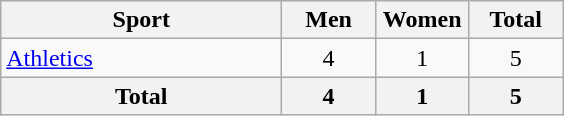<table class="wikitable sortable" style="text-align:center;">
<tr>
<th width=180>Sport</th>
<th width=55>Men</th>
<th width=55>Women</th>
<th width=55>Total</th>
</tr>
<tr>
<td align=left><a href='#'>Athletics</a></td>
<td>4</td>
<td>1</td>
<td>5</td>
</tr>
<tr>
<th>Total</th>
<th>4</th>
<th>1</th>
<th>5</th>
</tr>
</table>
